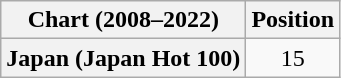<table class="wikitable plainrowheaders" style="text-align:center">
<tr>
<th scope="col">Chart (2008–2022)</th>
<th scope="col">Position</th>
</tr>
<tr>
<th scope="row">Japan (Japan Hot 100)</th>
<td>15</td>
</tr>
</table>
